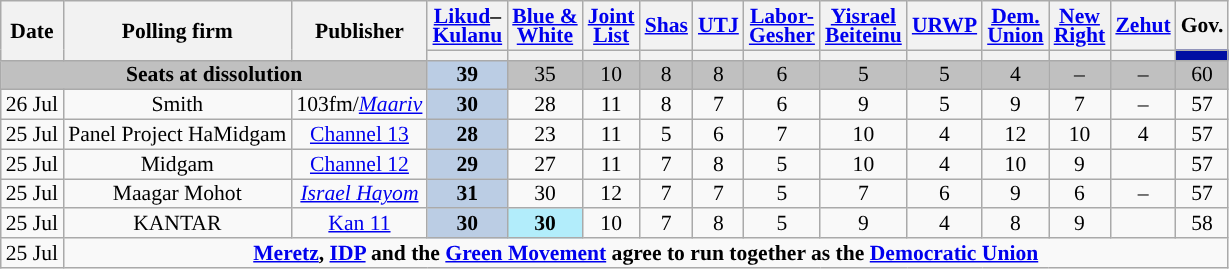<table class="wikitable sortable" style="text-align:center;font-size:90%;line-height:13px">
<tr>
<th rowspan="2">Date</th>
<th rowspan="2">Polling firm</th>
<th rowspan="2">Publisher</th>
<th><a href='#'>Likud</a>–<br><a href='#'>Kulanu</a></th>
<th><a href='#'>Blue &<br>White</a></th>
<th><a href='#'>Joint<br>List</a></th>
<th><a href='#'>Shas</a></th>
<th><a href='#'>UTJ</a></th>
<th><a href='#'>Labor-<br>Gesher</a></th>
<th><a href='#'>Yisrael<br>Beiteinu</a></th>
<th><a href='#'>URWP</a></th>
<th><a href='#'>Dem.<br>Union</a></th>
<th><a href='#'>New<br>Right</a></th>
<th><a href='#'>Zehut</a></th>
<th>Gov.</th>
</tr>
<tr>
<th style="background:"></th>
<th style="background:"></th>
<th style="background:"></th>
<th style="background:"></th>
<th style="background:"></th>
<th style="background:"></th>
<th style="background:"></th>
<th style="background:"></th>
<th style="background:"></th>
<th style="background:"></th>
<th style="background:"></th>
<th style="background:#000EA3;"></th>
</tr>
<tr>
<td style="background:silver" colspan=3><strong>Seats at dissolution</strong></td>
<td style="background:#BBCDE4"><strong>39</strong>	</td>
<td style="background:silver">35		</td>
<td style="background:silver">10		</td>
<td style="background:silver">8		</td>
<td style="background:silver">8		</td>
<td style="background:silver">6		</td>
<td style="background:silver">5		</td>
<td style="background:silver">5		</td>
<td style="background:silver">4		</td>
<td style="background:silver">–		</td>
<td style="background:silver">–		</td>
<td style="background:silver">60		</td>
</tr>
<tr>
<td data-sort-value="2019-07-26">26 Jul</td>
<td>Smith</td>
<td>103fm/<em><a href='#'>Maariv</a></em></td>
<td style="background:#BBCDE4"><strong>30</strong>	</td>
<td>28					</td>
<td>11					</td>
<td>8					</td>
<td>7					</td>
<td>6					</td>
<td>9					</td>
<td>5					</td>
<td>9					</td>
<td>7					</td>
<td>–					</td>
<td>57					</td>
</tr>
<tr>
<td data-sort-value="2019-07-25">25 Jul</td>
<td>Panel Project HaMidgam</td>
<td><a href='#'>Channel 13</a></td>
<td style="background:#BBCDE4"><strong>28</strong>	</td>
<td>23					</td>
<td>11					</td>
<td>5					</td>
<td>6					</td>
<td>7					</td>
<td>10					</td>
<td>4					</td>
<td>12					</td>
<td>10					</td>
<td>4					</td>
<td>57					</td>
</tr>
<tr>
<td data-sort-value="2019-07-25">25 Jul</td>
<td>Midgam</td>
<td><a href='#'>Channel 12</a></td>
<td style="background:#BBCDE4"><strong>29</strong>	</td>
<td>27					</td>
<td>11					</td>
<td>7					</td>
<td>8					</td>
<td>5					</td>
<td>10					</td>
<td>4					</td>
<td>10					</td>
<td>9					</td>
<td>			</td>
<td>57					</td>
</tr>
<tr>
<td data-sort-value="2019-07-25">25 Jul</td>
<td>Maagar Mohot</td>
<td><em><a href='#'>Israel Hayom</a></em></td>
<td style="background:#BBCDE4"><strong>31</strong>	</td>
<td>30					</td>
<td>12					</td>
<td>7					</td>
<td>7					</td>
<td>5					</td>
<td>7					</td>
<td>6					</td>
<td>9					</td>
<td>6					</td>
<td>–					</td>
<td>57					</td>
</tr>
<tr>
<td data-sort-value="2019-07-25">25 Jul</td>
<td>KANTAR</td>
<td><a href='#'>Kan 11</a></td>
<td style="background:#BBCDE4"><strong>30</strong>	</td>
<td style="background:#B2EDFB"><strong>30</strong>	</td>
<td>10					</td>
<td>7					</td>
<td>8					</td>
<td>5					</td>
<td>9					</td>
<td>4					</td>
<td>8					</td>
<td>9					</td>
<td>			</td>
<td>58					</td>
</tr>
<tr>
<td data-sort-value="2019-07-25">25 Jul</td>
<td colspan="15"><strong><a href='#'>Meretz</a>, <a href='#'>IDP</a> and the <a href='#'>Green Movement</a> agree to run together as the <a href='#'>Democratic Union</a></strong></td>
</tr>
</table>
